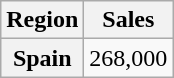<table class="wikitable sortable plainrowheaders">
<tr>
<th scope="col">Region</th>
<th scope="col">Sales</th>
</tr>
<tr>
<th scope="row">Spain</th>
<td>268,000</td>
</tr>
</table>
